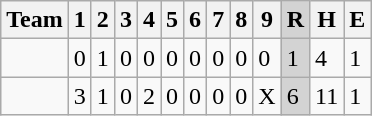<table class="wikitable">
<tr>
<th>Team</th>
<th>1</th>
<th>2</th>
<th>3</th>
<th>4</th>
<th>5</th>
<th>6</th>
<th>7</th>
<th>8</th>
<th>9</th>
<th style="background-color:lightgrey">R</th>
<th>H</th>
<th>E</th>
</tr>
<tr>
<td></td>
<td>0</td>
<td>1</td>
<td>0</td>
<td>0</td>
<td>0</td>
<td>0</td>
<td>0</td>
<td>0</td>
<td>0</td>
<td style="background-color:lightgrey">1</td>
<td>4</td>
<td>1</td>
</tr>
<tr>
<td></td>
<td>3</td>
<td>1</td>
<td>0</td>
<td>2</td>
<td>0</td>
<td>0</td>
<td>0</td>
<td>0</td>
<td>X</td>
<td style="background-color:lightgrey">6</td>
<td>11</td>
<td>1</td>
</tr>
</table>
